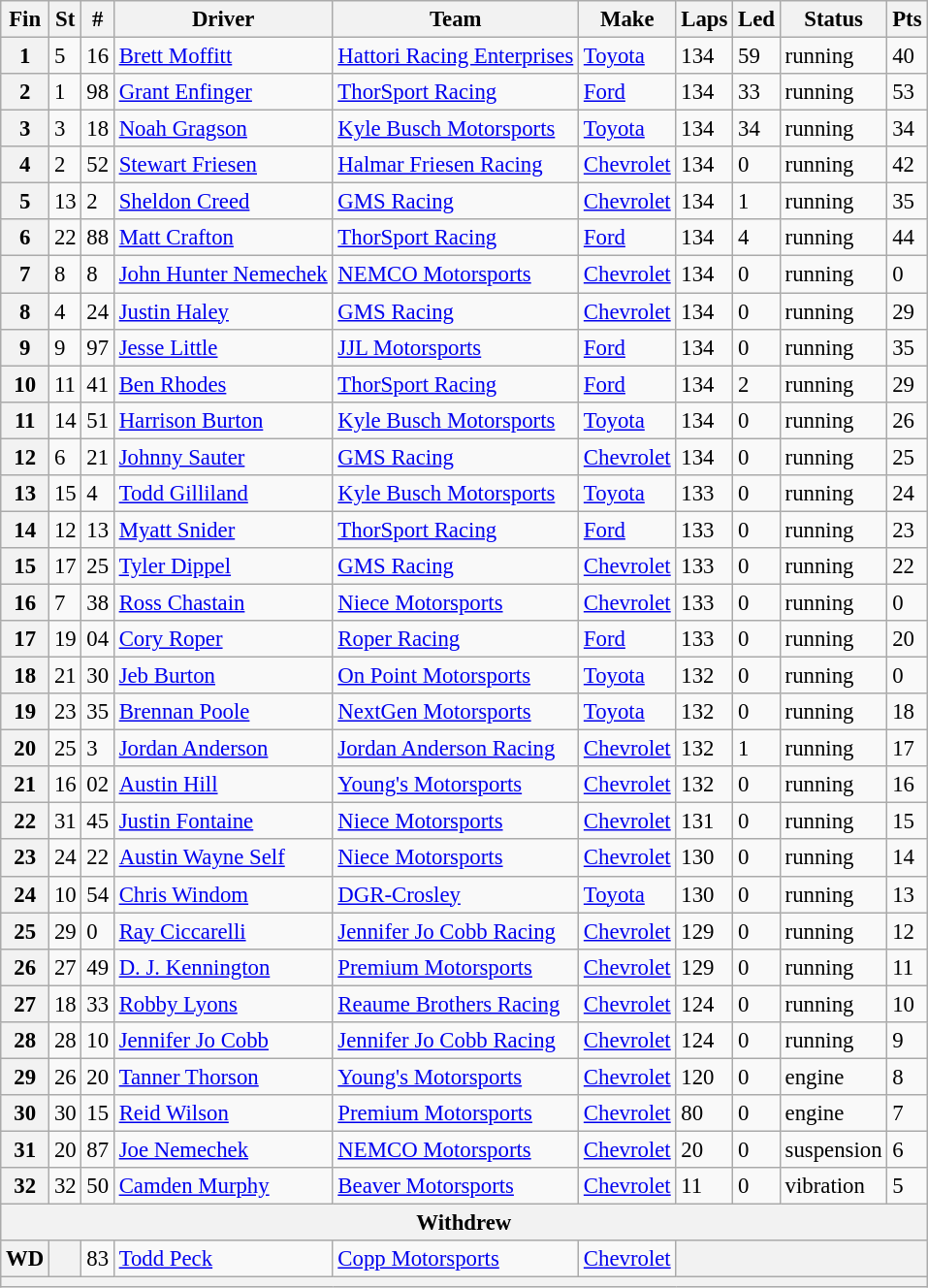<table class="wikitable" style="font-size:95%">
<tr>
<th>Fin</th>
<th>St</th>
<th>#</th>
<th>Driver</th>
<th>Team</th>
<th>Make</th>
<th>Laps</th>
<th>Led</th>
<th>Status</th>
<th>Pts</th>
</tr>
<tr>
<th>1</th>
<td>5</td>
<td>16</td>
<td><a href='#'>Brett Moffitt</a></td>
<td><a href='#'>Hattori Racing Enterprises</a></td>
<td><a href='#'>Toyota</a></td>
<td>134</td>
<td>59</td>
<td>running</td>
<td>40</td>
</tr>
<tr>
<th>2</th>
<td>1</td>
<td>98</td>
<td><a href='#'>Grant Enfinger</a></td>
<td><a href='#'>ThorSport Racing</a></td>
<td><a href='#'>Ford</a></td>
<td>134</td>
<td>33</td>
<td>running</td>
<td>53</td>
</tr>
<tr>
<th>3</th>
<td>3</td>
<td>18</td>
<td><a href='#'>Noah Gragson</a></td>
<td><a href='#'>Kyle Busch Motorsports</a></td>
<td><a href='#'>Toyota</a></td>
<td>134</td>
<td>34</td>
<td>running</td>
<td>34</td>
</tr>
<tr>
<th>4</th>
<td>2</td>
<td>52</td>
<td><a href='#'>Stewart Friesen</a></td>
<td><a href='#'>Halmar Friesen Racing</a></td>
<td><a href='#'>Chevrolet</a></td>
<td>134</td>
<td>0</td>
<td>running</td>
<td>42</td>
</tr>
<tr>
<th>5</th>
<td>13</td>
<td>2</td>
<td><a href='#'>Sheldon Creed</a></td>
<td><a href='#'>GMS Racing</a></td>
<td><a href='#'>Chevrolet</a></td>
<td>134</td>
<td>1</td>
<td>running</td>
<td>35</td>
</tr>
<tr>
<th>6</th>
<td>22</td>
<td>88</td>
<td><a href='#'>Matt Crafton</a></td>
<td><a href='#'>ThorSport Racing</a></td>
<td><a href='#'>Ford</a></td>
<td>134</td>
<td>4</td>
<td>running</td>
<td>44</td>
</tr>
<tr>
<th>7</th>
<td>8</td>
<td>8</td>
<td><a href='#'>John Hunter Nemechek</a></td>
<td><a href='#'>NEMCO Motorsports</a></td>
<td><a href='#'>Chevrolet</a></td>
<td>134</td>
<td>0</td>
<td>running</td>
<td>0</td>
</tr>
<tr>
<th>8</th>
<td>4</td>
<td>24</td>
<td><a href='#'>Justin Haley</a></td>
<td><a href='#'>GMS Racing</a></td>
<td><a href='#'>Chevrolet</a></td>
<td>134</td>
<td>0</td>
<td>running</td>
<td>29</td>
</tr>
<tr>
<th>9</th>
<td>9</td>
<td>97</td>
<td><a href='#'>Jesse Little</a></td>
<td><a href='#'>JJL Motorsports</a></td>
<td><a href='#'>Ford</a></td>
<td>134</td>
<td>0</td>
<td>running</td>
<td>35</td>
</tr>
<tr>
<th>10</th>
<td>11</td>
<td>41</td>
<td><a href='#'>Ben Rhodes</a></td>
<td><a href='#'>ThorSport Racing</a></td>
<td><a href='#'>Ford</a></td>
<td>134</td>
<td>2</td>
<td>running</td>
<td>29</td>
</tr>
<tr>
<th>11</th>
<td>14</td>
<td>51</td>
<td><a href='#'>Harrison Burton</a></td>
<td><a href='#'>Kyle Busch Motorsports</a></td>
<td><a href='#'>Toyota</a></td>
<td>134</td>
<td>0</td>
<td>running</td>
<td>26</td>
</tr>
<tr>
<th>12</th>
<td>6</td>
<td>21</td>
<td><a href='#'>Johnny Sauter</a></td>
<td><a href='#'>GMS Racing</a></td>
<td><a href='#'>Chevrolet</a></td>
<td>134</td>
<td>0</td>
<td>running</td>
<td>25</td>
</tr>
<tr>
<th>13</th>
<td>15</td>
<td>4</td>
<td><a href='#'>Todd Gilliland</a></td>
<td><a href='#'>Kyle Busch Motorsports</a></td>
<td><a href='#'>Toyota</a></td>
<td>133</td>
<td>0</td>
<td>running</td>
<td>24</td>
</tr>
<tr>
<th>14</th>
<td>12</td>
<td>13</td>
<td><a href='#'>Myatt Snider</a></td>
<td><a href='#'>ThorSport Racing</a></td>
<td><a href='#'>Ford</a></td>
<td>133</td>
<td>0</td>
<td>running</td>
<td>23</td>
</tr>
<tr>
<th>15</th>
<td>17</td>
<td>25</td>
<td><a href='#'>Tyler Dippel</a></td>
<td><a href='#'>GMS Racing</a></td>
<td><a href='#'>Chevrolet</a></td>
<td>133</td>
<td>0</td>
<td>running</td>
<td>22</td>
</tr>
<tr>
<th>16</th>
<td>7</td>
<td>38</td>
<td><a href='#'>Ross Chastain</a></td>
<td><a href='#'>Niece Motorsports</a></td>
<td><a href='#'>Chevrolet</a></td>
<td>133</td>
<td>0</td>
<td>running</td>
<td>0</td>
</tr>
<tr>
<th>17</th>
<td>19</td>
<td>04</td>
<td><a href='#'>Cory Roper</a></td>
<td><a href='#'>Roper Racing</a></td>
<td><a href='#'>Ford</a></td>
<td>133</td>
<td>0</td>
<td>running</td>
<td>20</td>
</tr>
<tr>
<th>18</th>
<td>21</td>
<td>30</td>
<td><a href='#'>Jeb Burton</a></td>
<td><a href='#'>On Point Motorsports</a></td>
<td><a href='#'>Toyota</a></td>
<td>132</td>
<td>0</td>
<td>running</td>
<td>0</td>
</tr>
<tr>
<th>19</th>
<td>23</td>
<td>35</td>
<td><a href='#'>Brennan Poole</a></td>
<td><a href='#'>NextGen Motorsports</a></td>
<td><a href='#'>Toyota</a></td>
<td>132</td>
<td>0</td>
<td>running</td>
<td>18</td>
</tr>
<tr>
<th>20</th>
<td>25</td>
<td>3</td>
<td><a href='#'>Jordan Anderson</a></td>
<td><a href='#'>Jordan Anderson Racing</a></td>
<td><a href='#'>Chevrolet</a></td>
<td>132</td>
<td>1</td>
<td>running</td>
<td>17</td>
</tr>
<tr>
<th>21</th>
<td>16</td>
<td>02</td>
<td><a href='#'>Austin Hill</a></td>
<td><a href='#'>Young's Motorsports</a></td>
<td><a href='#'>Chevrolet</a></td>
<td>132</td>
<td>0</td>
<td>running</td>
<td>16</td>
</tr>
<tr>
<th>22</th>
<td>31</td>
<td>45</td>
<td><a href='#'>Justin Fontaine</a></td>
<td><a href='#'>Niece Motorsports</a></td>
<td><a href='#'>Chevrolet</a></td>
<td>131</td>
<td>0</td>
<td>running</td>
<td>15</td>
</tr>
<tr>
<th>23</th>
<td>24</td>
<td>22</td>
<td><a href='#'>Austin Wayne Self</a></td>
<td><a href='#'>Niece Motorsports</a></td>
<td><a href='#'>Chevrolet</a></td>
<td>130</td>
<td>0</td>
<td>running</td>
<td>14</td>
</tr>
<tr>
<th>24</th>
<td>10</td>
<td>54</td>
<td><a href='#'>Chris Windom</a></td>
<td><a href='#'>DGR-Crosley</a></td>
<td><a href='#'>Toyota</a></td>
<td>130</td>
<td>0</td>
<td>running</td>
<td>13</td>
</tr>
<tr>
<th>25</th>
<td>29</td>
<td>0</td>
<td><a href='#'>Ray Ciccarelli</a></td>
<td><a href='#'>Jennifer Jo Cobb Racing</a></td>
<td><a href='#'>Chevrolet</a></td>
<td>129</td>
<td>0</td>
<td>running</td>
<td>12</td>
</tr>
<tr>
<th>26</th>
<td>27</td>
<td>49</td>
<td><a href='#'>D. J. Kennington</a></td>
<td><a href='#'>Premium Motorsports</a></td>
<td><a href='#'>Chevrolet</a></td>
<td>129</td>
<td>0</td>
<td>running</td>
<td>11</td>
</tr>
<tr>
<th>27</th>
<td>18</td>
<td>33</td>
<td><a href='#'>Robby Lyons</a></td>
<td><a href='#'>Reaume Brothers Racing</a></td>
<td><a href='#'>Chevrolet</a></td>
<td>124</td>
<td>0</td>
<td>running</td>
<td>10</td>
</tr>
<tr>
<th>28</th>
<td>28</td>
<td>10</td>
<td><a href='#'>Jennifer Jo Cobb</a></td>
<td><a href='#'>Jennifer Jo Cobb Racing</a></td>
<td><a href='#'>Chevrolet</a></td>
<td>124</td>
<td>0</td>
<td>running</td>
<td>9</td>
</tr>
<tr>
<th>29</th>
<td>26</td>
<td>20</td>
<td><a href='#'>Tanner Thorson</a></td>
<td><a href='#'>Young's Motorsports</a></td>
<td><a href='#'>Chevrolet</a></td>
<td>120</td>
<td>0</td>
<td>engine</td>
<td>8</td>
</tr>
<tr>
<th>30</th>
<td>30</td>
<td>15</td>
<td><a href='#'>Reid Wilson</a></td>
<td><a href='#'>Premium Motorsports</a></td>
<td><a href='#'>Chevrolet</a></td>
<td>80</td>
<td>0</td>
<td>engine</td>
<td>7</td>
</tr>
<tr>
<th>31</th>
<td>20</td>
<td>87</td>
<td><a href='#'>Joe Nemechek</a></td>
<td><a href='#'>NEMCO Motorsports</a></td>
<td><a href='#'>Chevrolet</a></td>
<td>20</td>
<td>0</td>
<td>suspension</td>
<td>6</td>
</tr>
<tr>
<th>32</th>
<td>32</td>
<td>50</td>
<td><a href='#'>Camden Murphy</a></td>
<td><a href='#'>Beaver Motorsports</a></td>
<td><a href='#'>Chevrolet</a></td>
<td>11</td>
<td>0</td>
<td>vibration</td>
<td>5</td>
</tr>
<tr>
<th colspan="10">Withdrew</th>
</tr>
<tr>
<th>WD</th>
<th></th>
<td>83</td>
<td><a href='#'>Todd Peck</a></td>
<td><a href='#'>Copp Motorsports</a></td>
<td><a href='#'>Chevrolet</a></td>
<th colspan="4"></th>
</tr>
<tr>
<th colspan="10"></th>
</tr>
</table>
